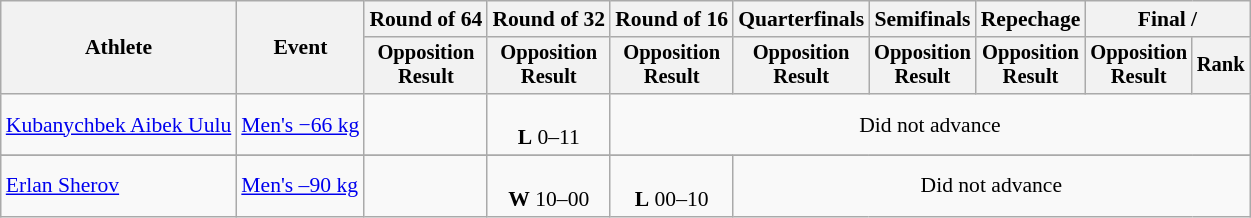<table class="wikitable" style="font-size:90%">
<tr>
<th rowspan="2">Athlete</th>
<th rowspan="2">Event</th>
<th>Round of 64</th>
<th>Round of 32</th>
<th>Round of 16</th>
<th>Quarterfinals</th>
<th>Semifinals</th>
<th>Repechage</th>
<th colspan=2>Final / </th>
</tr>
<tr style="font-size:95%">
<th>Opposition<br>Result</th>
<th>Opposition<br>Result</th>
<th>Opposition<br>Result</th>
<th>Opposition<br>Result</th>
<th>Opposition<br>Result</th>
<th>Opposition<br>Result</th>
<th>Opposition<br>Result</th>
<th>Rank</th>
</tr>
<tr align=center>
<td align=left><a href='#'>Kubanychbek Aibek Uulu</a></td>
<td align=left><a href='#'>Men's −66 kg</a></td>
<td></td>
<td><br><strong>L</strong> 0–11</td>
<td colspan=6>Did not advance</td>
</tr>
<tr>
</tr>
<tr align=center>
<td align=left><a href='#'>Erlan Sherov</a></td>
<td align=left><a href='#'>Men's –90 kg</a></td>
<td></td>
<td><br><strong>W</strong> 10–00</td>
<td><br><strong>L</strong> 00–10</td>
<td colspan=6>Did not advance</td>
</tr>
</table>
